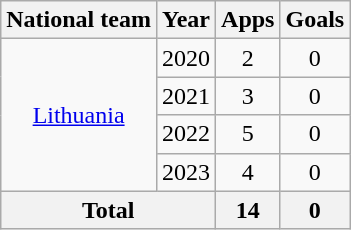<table class="wikitable" style="text-align:center">
<tr>
<th>National team</th>
<th>Year</th>
<th>Apps</th>
<th>Goals</th>
</tr>
<tr>
<td rowspan="4"><a href='#'>Lithuania</a></td>
<td>2020</td>
<td>2</td>
<td>0</td>
</tr>
<tr>
<td>2021</td>
<td>3</td>
<td>0</td>
</tr>
<tr>
<td>2022</td>
<td>5</td>
<td>0</td>
</tr>
<tr>
<td>2023</td>
<td>4</td>
<td>0</td>
</tr>
<tr>
<th colspan="2">Total</th>
<th>14</th>
<th>0</th>
</tr>
</table>
